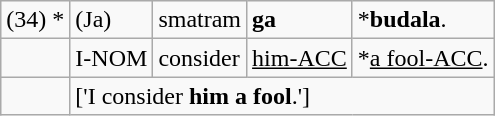<table class="wikitable">
<tr>
<td>(34) *</td>
<td>(Ja)</td>
<td>smatram</td>
<td><strong>ga</strong></td>
<td>*<strong>budala</strong>.</td>
</tr>
<tr>
<td></td>
<td>I-NOM</td>
<td>consider</td>
<td><u>him-ACC</u></td>
<td>*<u>a fool-ACC</u>.</td>
</tr>
<tr>
<td></td>
<td colspan="4">['I consider <strong>him a fool</strong>.']</td>
</tr>
</table>
